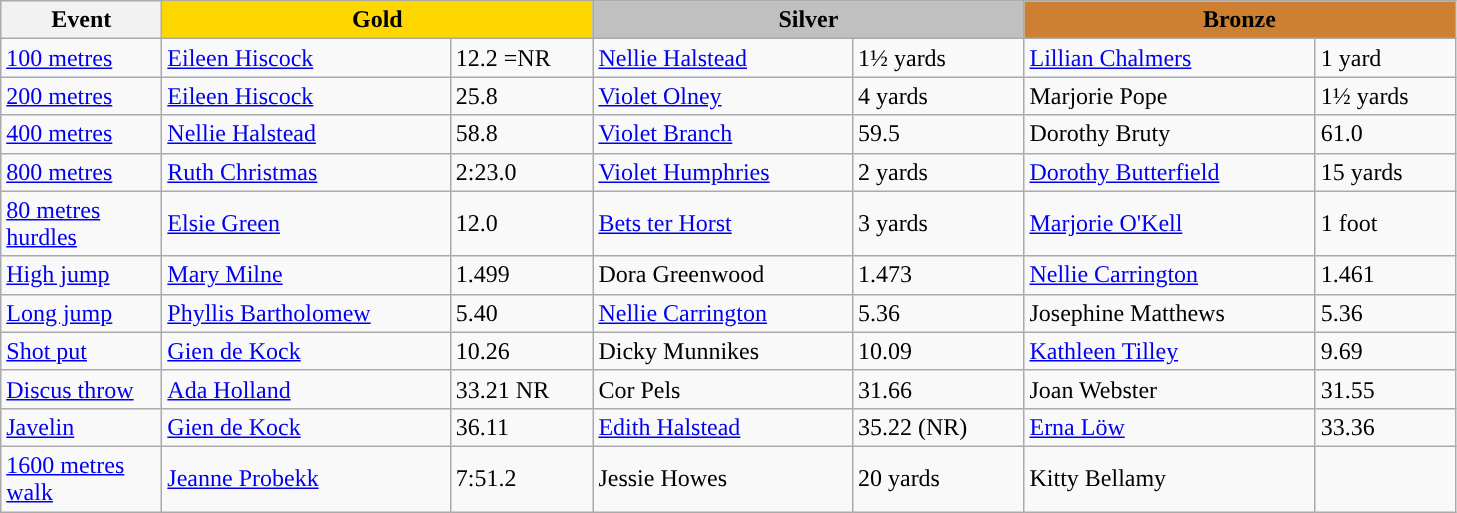<table class="wikitable" style="text-align:left">
<tr>
<th width=100>Event</th>
<th colspan="2" width="280" style="background:gold;">Gold</th>
<th colspan="2" width="280" style="background:silver;">Silver</th>
<th colspan="2" width="280" style="background:#CD7F32;">Bronze</th>
</tr>
<tr>
<td><a href='#'>100 metres</a></td>
<td><a href='#'>Eileen Hiscock</a></td>
<td>12.2 =NR</td>
<td><a href='#'>Nellie Halstead</a></td>
<td>1½ yards</td>
<td><a href='#'>Lillian Chalmers</a></td>
<td>1 yard</td>
</tr>
<tr>
<td><a href='#'>200 metres</a></td>
<td><a href='#'>Eileen Hiscock</a></td>
<td>25.8</td>
<td><a href='#'>Violet Olney</a></td>
<td>4 yards</td>
<td>Marjorie Pope</td>
<td>1½ yards</td>
</tr>
<tr>
<td><a href='#'>400 metres</a></td>
<td><a href='#'>Nellie Halstead</a></td>
<td>58.8</td>
<td><a href='#'>Violet Branch</a></td>
<td>59.5</td>
<td>Dorothy Bruty</td>
<td>61.0</td>
</tr>
<tr>
<td><a href='#'>800 metres</a></td>
<td><a href='#'>Ruth Christmas</a></td>
<td>2:23.0</td>
<td><a href='#'>Violet Humphries</a></td>
<td>2 yards</td>
<td><a href='#'>Dorothy Butterfield</a></td>
<td>15 yards</td>
</tr>
<tr>
<td><a href='#'>80 metres hurdles</a></td>
<td><a href='#'>Elsie Green</a></td>
<td>12.0</td>
<td> <a href='#'>Bets ter Horst</a></td>
<td>3 yards</td>
<td><a href='#'>Marjorie O'Kell</a></td>
<td>1 foot</td>
</tr>
<tr>
<td><a href='#'>High jump</a></td>
<td><a href='#'>Mary Milne</a></td>
<td>1.499</td>
<td>Dora Greenwood</td>
<td>1.473</td>
<td><a href='#'>Nellie Carrington</a></td>
<td>1.461</td>
</tr>
<tr>
<td><a href='#'>Long jump</a></td>
<td><a href='#'>Phyllis Bartholomew</a></td>
<td>5.40</td>
<td><a href='#'>Nellie Carrington</a></td>
<td>5.36</td>
<td>Josephine Matthews</td>
<td>5.36</td>
</tr>
<tr>
<td><a href='#'>Shot put</a></td>
<td> <a href='#'>Gien de Kock</a></td>
<td>10.26</td>
<td> Dicky Munnikes</td>
<td>10.09</td>
<td><a href='#'>Kathleen Tilley</a></td>
<td>9.69</td>
</tr>
<tr>
<td><a href='#'>Discus throw</a></td>
<td><a href='#'>Ada Holland</a></td>
<td>33.21 NR</td>
<td> Cor Pels</td>
<td>31.66</td>
<td>Joan Webster</td>
<td>31.55</td>
</tr>
<tr>
<td><a href='#'>Javelin</a></td>
<td> <a href='#'>Gien de Kock</a></td>
<td>36.11</td>
<td><a href='#'>Edith Halstead</a></td>
<td>35.22 (NR)</td>
<td> <a href='#'>Erna Löw</a></td>
<td>33.36</td>
</tr>
<tr>
<td><a href='#'>1600 metres walk</a></td>
<td><a href='#'>Jeanne Probekk</a></td>
<td>7:51.2</td>
<td>Jessie Howes</td>
<td>20 yards</td>
<td>Kitty Bellamy</td>
<td></td>
</tr>
</table>
